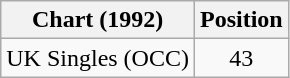<table class="wikitable">
<tr>
<th>Chart (1992)</th>
<th>Position</th>
</tr>
<tr>
<td>UK Singles (OCC)</td>
<td align="center">43</td>
</tr>
</table>
